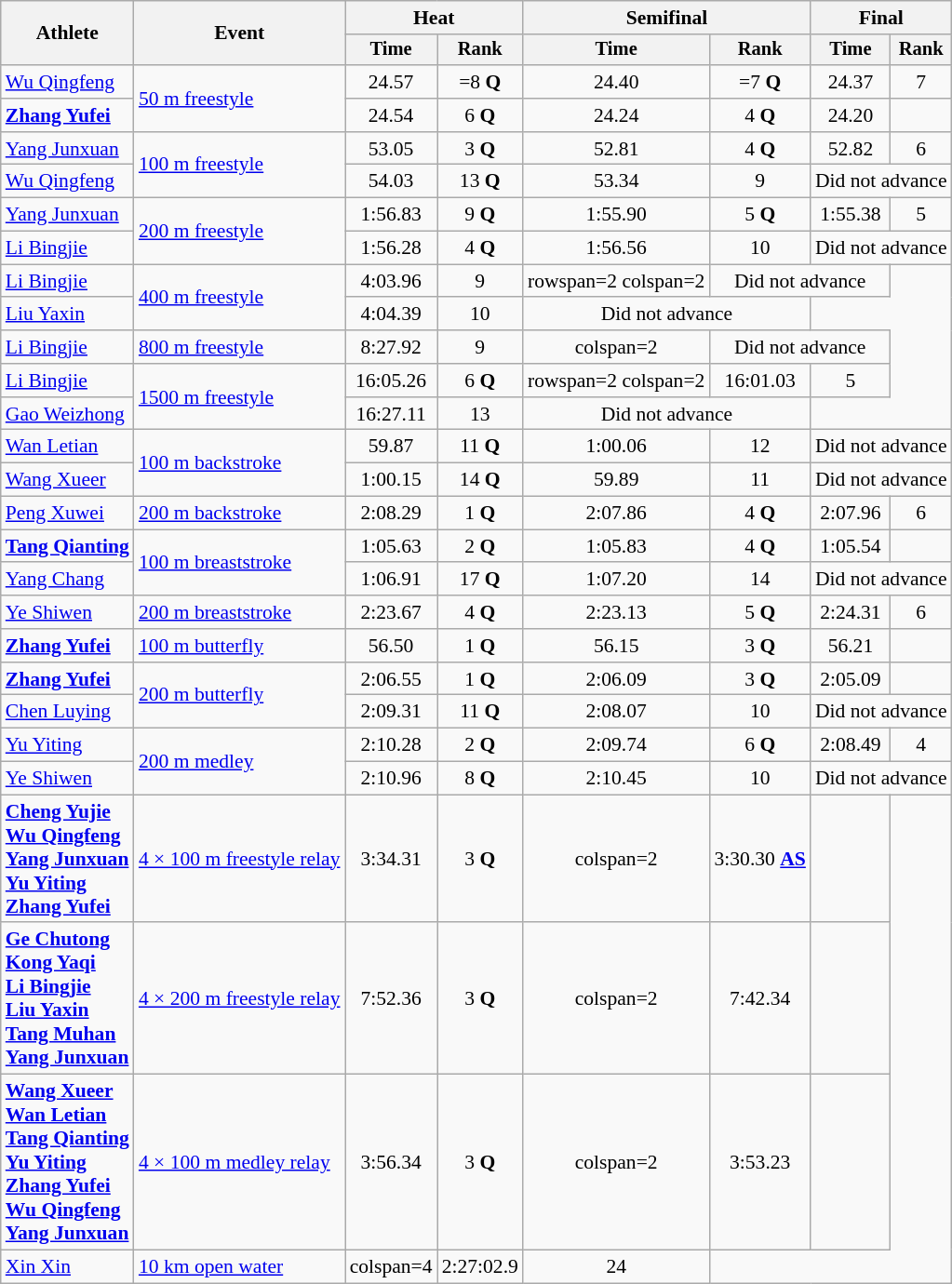<table class=wikitable style="font-size:90%;">
<tr>
<th rowspan=2>Athlete</th>
<th rowspan=2>Event</th>
<th colspan=2>Heat</th>
<th colspan=2>Semifinal</th>
<th colspan=2>Final</th>
</tr>
<tr style=font-size:95%>
<th>Time</th>
<th>Rank</th>
<th>Time</th>
<th>Rank</th>
<th>Time</th>
<th>Rank</th>
</tr>
<tr align=center>
<td align=left><a href='#'>Wu Qingfeng</a></td>
<td align=left rowspan=2><a href='#'>50 m freestyle</a></td>
<td>24.57</td>
<td>=8 <strong>Q</strong></td>
<td>24.40</td>
<td>=7 <strong>Q</strong></td>
<td>24.37</td>
<td>7</td>
</tr>
<tr align=center>
<td align=left><strong><a href='#'>Zhang Yufei</a></strong></td>
<td>24.54</td>
<td>6 <strong>Q</strong></td>
<td>24.24</td>
<td>4 <strong>Q</strong></td>
<td>24.20</td>
<td></td>
</tr>
<tr align=center>
<td align=left><a href='#'>Yang Junxuan</a></td>
<td align=left rowspan=2><a href='#'>100 m freestyle</a></td>
<td>53.05</td>
<td>3 <strong>Q</strong></td>
<td>52.81</td>
<td>4 <strong>Q</strong></td>
<td>52.82</td>
<td>6</td>
</tr>
<tr align=center>
<td align=left><a href='#'>Wu Qingfeng</a></td>
<td>54.03</td>
<td>13 <strong>Q</strong></td>
<td>53.34</td>
<td>9</td>
<td colspan=2>Did not advance</td>
</tr>
<tr align=center>
<td align=left><a href='#'>Yang Junxuan</a></td>
<td align=left rowspan=2><a href='#'>200 m freestyle</a></td>
<td>1:56.83</td>
<td>9 <strong>Q</strong></td>
<td>1:55.90</td>
<td>5 <strong>Q</strong></td>
<td>1:55.38</td>
<td>5</td>
</tr>
<tr align=center>
<td align=left><a href='#'>Li Bingjie</a></td>
<td>1:56.28</td>
<td>4 <strong>Q</strong></td>
<td>1:56.56</td>
<td>10</td>
<td colspan=2>Did not advance</td>
</tr>
<tr align=center>
<td align=left><a href='#'>Li Bingjie</a></td>
<td align=left rowspan=2><a href='#'>400 m freestyle</a></td>
<td>4:03.96</td>
<td>9</td>
<td>rowspan=2 colspan=2 </td>
<td colspan=2>Did not advance</td>
</tr>
<tr align=center>
<td align=left><a href='#'>Liu Yaxin</a></td>
<td>4:04.39</td>
<td>10</td>
<td colspan=2>Did not advance</td>
</tr>
<tr align=center>
<td align=left><a href='#'>Li Bingjie</a></td>
<td align=left><a href='#'>800 m freestyle</a></td>
<td>8:27.92</td>
<td>9</td>
<td>colspan=2 </td>
<td colspan=2>Did not advance</td>
</tr>
<tr align=center>
<td align=left><a href='#'>Li Bingjie</a></td>
<td align=left rowspan=2><a href='#'>1500 m freestyle</a></td>
<td>16:05.26</td>
<td>6 <strong>Q</strong></td>
<td>rowspan=2 colspan=2 </td>
<td>16:01.03</td>
<td>5</td>
</tr>
<tr align=center>
<td align=left><a href='#'>Gao Weizhong</a></td>
<td>16:27.11</td>
<td>13</td>
<td colspan=2>Did not advance</td>
</tr>
<tr align=center>
<td align=left><a href='#'>Wan Letian</a></td>
<td align=left rowspan=2><a href='#'>100 m backstroke</a></td>
<td>59.87</td>
<td>11 <strong>Q</strong></td>
<td>1:00.06</td>
<td>12</td>
<td colspan=2>Did not advance</td>
</tr>
<tr align=center>
<td align=left><a href='#'>Wang Xueer</a></td>
<td>1:00.15</td>
<td>14 <strong>Q</strong></td>
<td>59.89</td>
<td>11</td>
<td colspan=2>Did not advance</td>
</tr>
<tr align=center>
<td align=left><a href='#'>Peng Xuwei</a></td>
<td align=left><a href='#'>200 m backstroke</a></td>
<td>2:08.29</td>
<td>1 <strong>Q</strong></td>
<td>2:07.86</td>
<td>4 <strong>Q</strong></td>
<td>2:07.96</td>
<td>6</td>
</tr>
<tr align=center>
<td align=left><strong><a href='#'>Tang Qianting</a></strong></td>
<td align=left rowspan=2><a href='#'>100 m breaststroke</a></td>
<td>1:05.63</td>
<td>2 <strong>Q</strong></td>
<td>1:05.83</td>
<td>4 <strong>Q</strong></td>
<td>1:05.54</td>
<td></td>
</tr>
<tr align=center>
<td align=left><a href='#'>Yang Chang</a></td>
<td>1:06.91</td>
<td>17 <strong>Q</strong></td>
<td>1:07.20</td>
<td>14</td>
<td colspan=2>Did not advance</td>
</tr>
<tr align=center>
<td align=left><a href='#'>Ye Shiwen</a></td>
<td align=left><a href='#'>200 m breaststroke</a></td>
<td>2:23.67</td>
<td>4 <strong>Q</strong></td>
<td>2:23.13</td>
<td>5 <strong>Q</strong></td>
<td>2:24.31</td>
<td>6</td>
</tr>
<tr align=center>
<td align=left><strong><a href='#'>Zhang Yufei</a></strong></td>
<td align=left><a href='#'>100 m butterfly</a></td>
<td>56.50</td>
<td>1 <strong>Q</strong></td>
<td>56.15</td>
<td>3 <strong>Q</strong></td>
<td>56.21</td>
<td></td>
</tr>
<tr align=center>
<td align=left><strong><a href='#'>Zhang Yufei</a></strong></td>
<td align=left rowspan=2><a href='#'>200 m butterfly</a></td>
<td>2:06.55</td>
<td>1 <strong>Q</strong></td>
<td>2:06.09</td>
<td>3 <strong>Q</strong></td>
<td>2:05.09</td>
<td></td>
</tr>
<tr align=center>
<td align=left><a href='#'>Chen Luying</a></td>
<td>2:09.31</td>
<td>11 <strong>Q</strong></td>
<td>2:08.07</td>
<td>10</td>
<td colspan=2>Did not advance</td>
</tr>
<tr align=center>
<td align=left><a href='#'>Yu Yiting</a></td>
<td align=left rowspan=2><a href='#'>200 m medley</a></td>
<td>2:10.28</td>
<td>2 <strong>Q</strong></td>
<td>2:09.74</td>
<td>6 <strong>Q</strong></td>
<td>2:08.49</td>
<td>4</td>
</tr>
<tr align=center>
<td align=left><a href='#'>Ye Shiwen</a></td>
<td>2:10.96</td>
<td>8 <strong>Q</strong></td>
<td>2:10.45</td>
<td>10</td>
<td colspan=2>Did not advance</td>
</tr>
<tr align=center>
<td align=left><strong><a href='#'>Cheng Yujie</a><br><a href='#'>Wu Qingfeng</a><br><a href='#'>Yang Junxuan</a><br><a href='#'>Yu Yiting</a><br><a href='#'>Zhang Yufei</a></strong></td>
<td align=left><a href='#'>4 × 100 m freestyle relay</a></td>
<td>3:34.31</td>
<td>3 <strong>Q</strong></td>
<td>colspan=2 </td>
<td>3:30.30 <strong><a href='#'>AS</a></strong></td>
<td></td>
</tr>
<tr align=center>
<td align=left><strong><a href='#'>Ge Chutong</a><br><a href='#'>Kong Yaqi</a><br><a href='#'>Li Bingjie</a><br><a href='#'>Liu Yaxin</a><br><a href='#'>Tang Muhan</a><br><a href='#'>Yang Junxuan</a></strong></td>
<td align=left><a href='#'>4 × 200 m freestyle relay</a></td>
<td>7:52.36</td>
<td>3 <strong>Q</strong></td>
<td>colspan=2 </td>
<td>7:42.34</td>
<td></td>
</tr>
<tr align=center>
<td align=left><strong><a href='#'>Wang Xueer</a><br><a href='#'>Wan Letian</a><br><a href='#'>Tang Qianting</a><br><a href='#'>Yu Yiting</a><br><a href='#'>Zhang Yufei</a><br><a href='#'>Wu Qingfeng</a><br><a href='#'>Yang Junxuan</a></strong></td>
<td align=left><a href='#'>4 × 100 m medley relay</a></td>
<td>3:56.34</td>
<td>3 <strong>Q</strong></td>
<td>colspan=2 </td>
<td>3:53.23</td>
<td></td>
</tr>
<tr align=center>
<td align=left><a href='#'>Xin Xin</a></td>
<td align=left><a href='#'>10 km open water</a></td>
<td>colspan=4 </td>
<td>2:27:02.9</td>
<td>24</td>
</tr>
</table>
